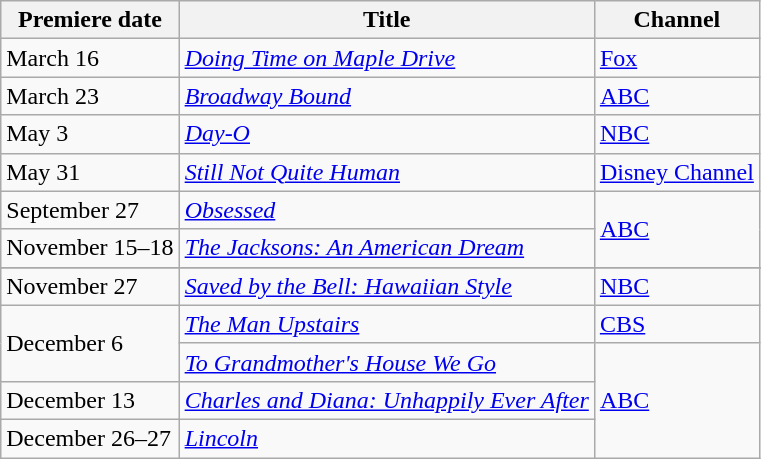<table class="wikitable">
<tr>
<th>Premiere date</th>
<th>Title</th>
<th>Channel</th>
</tr>
<tr>
<td>March 16</td>
<td><em><a href='#'>Doing Time on Maple Drive</a></em></td>
<td><a href='#'>Fox</a></td>
</tr>
<tr>
<td>March 23</td>
<td><em><a href='#'>Broadway Bound</a></em></td>
<td><a href='#'>ABC</a></td>
</tr>
<tr>
<td>May 3</td>
<td><em><a href='#'>Day-O</a></em></td>
<td><a href='#'>NBC</a></td>
</tr>
<tr>
<td>May 31</td>
<td><em><a href='#'>Still Not Quite Human</a></em></td>
<td><a href='#'>Disney Channel</a></td>
</tr>
<tr>
<td>September 27</td>
<td><em><a href='#'>Obsessed</a></em></td>
<td rowspan="2"><a href='#'>ABC</a></td>
</tr>
<tr>
<td>November 15–18</td>
<td><em><a href='#'>The Jacksons: An American Dream</a></em></td>
</tr>
<tr>
</tr>
<tr>
<td>November 27</td>
<td><em><a href='#'>Saved by the Bell: Hawaiian Style</a></em></td>
<td><a href='#'>NBC</a></td>
</tr>
<tr>
<td rowspan="2">December 6</td>
<td><em><a href='#'>The Man Upstairs</a></em></td>
<td><a href='#'>CBS</a></td>
</tr>
<tr>
<td><em><a href='#'>To Grandmother's House We Go</a></em></td>
<td rowspan="3"><a href='#'>ABC</a></td>
</tr>
<tr>
<td>December 13</td>
<td><em><a href='#'>Charles and Diana: Unhappily Ever After</a></em></td>
</tr>
<tr>
<td>December 26–27</td>
<td><em><a href='#'>Lincoln</a></em></td>
</tr>
</table>
